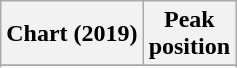<table class="wikitable sortable plainrowheaders" style="text-align:center">
<tr>
<th scope="col">Chart (2019)</th>
<th scope="col">Peak<br> position</th>
</tr>
<tr>
</tr>
<tr>
</tr>
</table>
